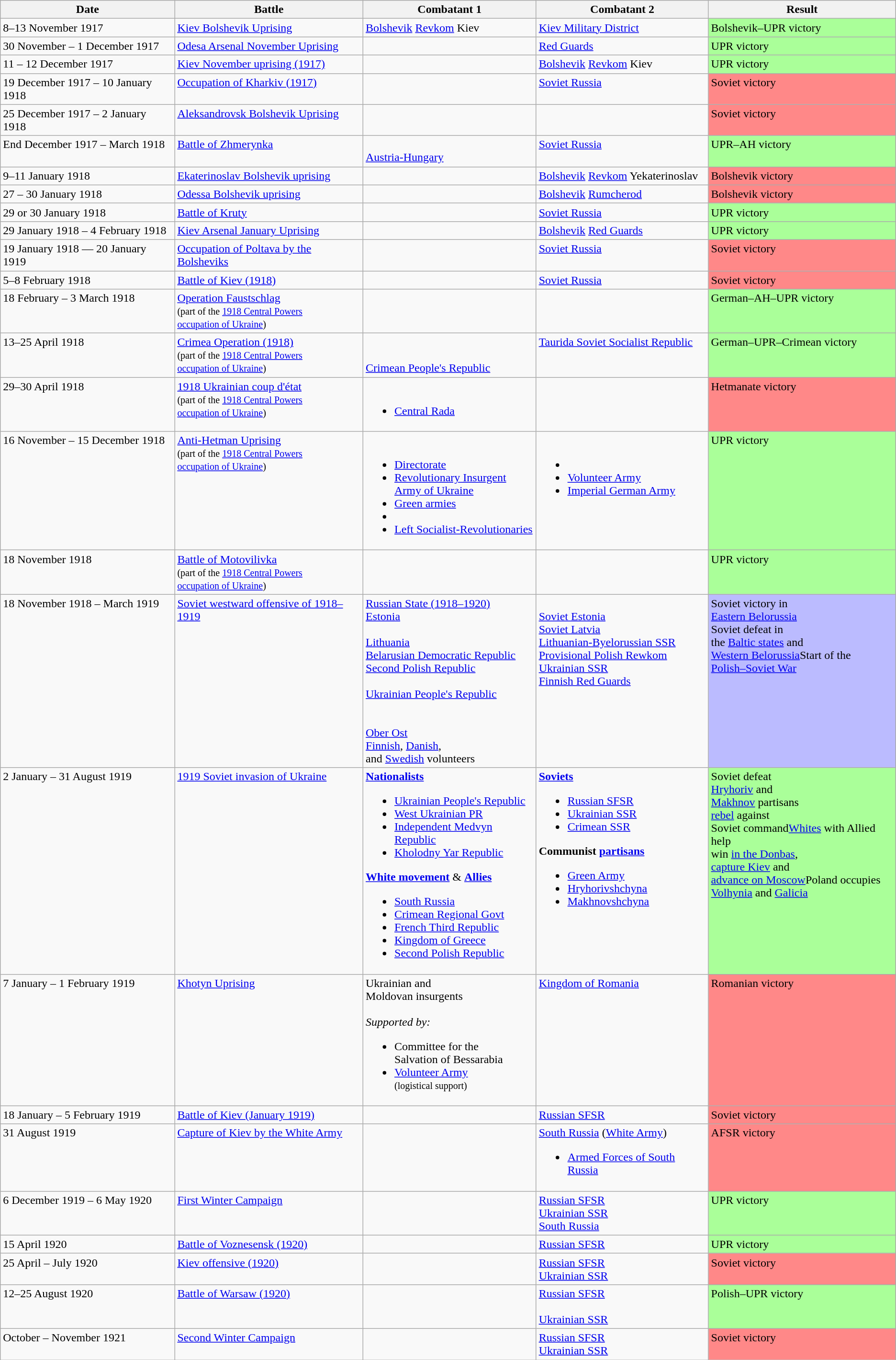<table class="wikitable sortable">
<tr>
<th>Date</th>
<th>Battle</th>
<th>Combatant 1</th>
<th>Combatant 2</th>
<th>Result</th>
</tr>
<tr valign="top">
<td>8–13 November 1917</td>
<td><a href='#'>Kiev Bolshevik Uprising</a></td>
<td> <a href='#'>Bolshevik</a> <a href='#'>Revkom</a> Kiev<br></td>
<td> <a href='#'>Kiev Military District</a></td>
<td style="background:#AF9">Bolshevik–UPR victory</td>
</tr>
<tr valign="top">
<td>30 November – 1 December 1917</td>
<td><a href='#'>Odesa Arsenal November Uprising</a></td>
<td></td>
<td> <a href='#'>Red Guards</a></td>
<td style="background:#AF9">UPR victory</td>
</tr>
<tr valign="top">
<td>11 – 12 December 1917</td>
<td><a href='#'>Kiev November uprising (1917)</a></td>
<td></td>
<td>  <a href='#'>Bolshevik</a> <a href='#'>Revkom</a> Kiev</td>
<td style="background:#AF9">UPR victory</td>
</tr>
<tr valign="top">
<td>19 December 1917 – 10 January 1918</td>
<td><a href='#'>Occupation of Kharkiv (1917)</a></td>
<td></td>
<td> <a href='#'>Soviet Russia</a><br></td>
<td style="background:#F88">Soviet victory</td>
</tr>
<tr valign="top">
<td>25 December 1917 – 2 January 1918</td>
<td><a href='#'>Aleksandrovsk Bolshevik Uprising</a></td>
<td></td>
<td></td>
<td style="background:#F88">Soviet victory</td>
</tr>
<tr valign="top">
<td>End December 1917 – March 1918</td>
<td><a href='#'>Battle of Zhmerynka</a></td>
<td><br> <a href='#'>Austria-Hungary</a></td>
<td> <a href='#'>Soviet Russia</a></td>
<td style="background:#AF9">UPR–AH victory</td>
</tr>
<tr valign="top">
<td>9–11 January 1918</td>
<td><a href='#'>Ekaterinoslav Bolshevik uprising</a></td>
<td></td>
<td> <a href='#'>Bolshevik</a> <a href='#'>Revkom</a> Yekaterinoslav</td>
<td style="background:#F88">Bolshevik victory</td>
</tr>
<tr valign="top">
<td>27 – 30 January 1918</td>
<td><a href='#'>Odessa Bolshevik uprising</a></td>
<td></td>
<td> <a href='#'>Bolshevik</a> <a href='#'>Rumcherod</a></td>
<td style="background:#F88">Bolshevik victory</td>
</tr>
<tr valign="top">
<td>29 or 30 January 1918</td>
<td><a href='#'>Battle of Kruty</a></td>
<td></td>
<td> <a href='#'>Soviet Russia</a></td>
<td style="background:#AF9">UPR victory</td>
</tr>
<tr valign="top">
<td>29 January 1918 – 4 February 1918</td>
<td><a href='#'>Kiev Arsenal January Uprising</a></td>
<td></td>
<td> <a href='#'>Bolshevik</a> <a href='#'>Red Guards</a></td>
<td style="background:#AF9">UPR victory</td>
</tr>
<tr valign="top">
<td>19 January 1918 — 20 January 1919</td>
<td><a href='#'>Occupation of Poltava by the Bolsheviks</a></td>
<td></td>
<td> <a href='#'>Soviet Russia</a></td>
<td style="background:#F88">Soviet victory</td>
</tr>
<tr valign="top">
<td>5–8 February 1918</td>
<td><a href='#'>Battle of Kiev (1918)</a></td>
<td></td>
<td> <a href='#'>Soviet Russia</a></td>
<td style="background:#F88">Soviet victory</td>
</tr>
<tr valign="top">
<td>18 February – 3 March 1918</td>
<td><a href='#'>Operation Faustschlag</a><br><small>(part of the <a href='#'>1918 Central Powers<br>occupation of Ukraine</a>)</small></td>
<td><br><br></td>
<td><br></td>
<td style="background:#AF9">German–AH–UPR victory</td>
</tr>
<tr valign="top">
<td>13–25 April 1918</td>
<td><a href='#'>Crimea Operation (1918)</a><br><small>(part of the <a href='#'>1918 Central Powers<br>occupation of Ukraine</a>)</small></td>
<td><br><br> <a href='#'>Crimean People's Republic</a></td>
<td> <a href='#'>Taurida Soviet Socialist Republic</a></td>
<td style="background:#AF9">German–UPR–Crimean victory</td>
</tr>
<tr valign="top">
<td>29–30 April 1918</td>
<td><a href='#'>1918 Ukrainian coup d'état</a><br><small>(part of the <a href='#'>1918 Central Powers<br>occupation of Ukraine</a>)</small></td>
<td><br><ul><li> <a href='#'>Central Rada</a></li></ul></td>
<td> <br></td>
<td style="background:#F88">Hetmanate victory</td>
</tr>
<tr valign="top">
<td>16 November – 15 December 1918</td>
<td><a href='#'>Anti-Hetman Uprising</a><br><small>(part of the <a href='#'>1918 Central Powers<br>occupation of Ukraine</a>)</small></td>
<td><br><ul><li> <a href='#'>Directorate</a></li><li> <a href='#'>Revolutionary Insurgent<br>Army of Ukraine</a></li><li><a href='#'>Green armies</a></li><li></li><li><a href='#'>Left Socialist-Revolutionaries</a></li></ul></td>
<td><br><ul><li> </li><li> <a href='#'>Volunteer Army</a></li><li> <a href='#'>Imperial German Army</a></li></ul></td>
<td style="background:#AF9">UPR victory</td>
</tr>
<tr valign="top">
<td>18 November 1918</td>
<td><a href='#'>Battle of Motovilivka</a><br><small>(part of the <a href='#'>1918 Central Powers<br>occupation of Ukraine</a>)</small></td>
<td></td>
<td> </td>
<td style="background:#AF9">UPR victory</td>
</tr>
<tr valign="top">
<td>18 November 1918 – March 1919</td>
<td><a href='#'>Soviet westward offensive of 1918–1919</a></td>
<td> <a href='#'>Russian State (1918–1920)</a><br> <a href='#'>Estonia</a><br><br> <a href='#'>Lithuania</a><br> <a href='#'>Belarusian Democratic Republic</a><br> <a href='#'>Second Polish Republic</a><br><br> <a href='#'>Ukrainian People's Republic</a><br><br><br> <a href='#'>Ober Ost</a> <br><a href='#'>Finnish</a>, <a href='#'>Danish</a>,<br>and <a href='#'>Swedish</a> volunteers</td>
<td><br> <a href='#'>Soviet Estonia</a><br> <a href='#'>Soviet Latvia</a><br> <a href='#'>Lithuanian-Byelorussian SSR</a><br> <a href='#'>Provisional Polish Rewkom</a><br> <a href='#'>Ukrainian SSR</a><br> <a href='#'>Finnish Red Guards</a></td>
<td style="background:#BBF">Soviet victory in<br><a href='#'>Eastern Belorussia</a><br>Soviet defeat in<br>the <a href='#'>Baltic states</a> and<br><a href='#'>Western Belorussia</a>Start of the<br><a href='#'>Polish–Soviet War</a></td>
</tr>
<tr valign="top">
<td>2 January – 31 August 1919</td>
<td><a href='#'>1919 Soviet invasion of Ukraine</a></td>
<td><strong><a href='#'>Nationalists</a></strong><br><ul><li> <a href='#'>Ukrainian People's Republic</a></li><li> <a href='#'>West Ukrainian PR</a></li><li> <a href='#'>Independent Medvyn Republic</a></li><li><a href='#'>Kholodny Yar Republic</a></li></ul><strong><a href='#'>White movement</a></strong> & <strong><a href='#'>Allies</a></strong><ul><li> <a href='#'>South Russia</a></li><li> <a href='#'>Crimean Regional Govt</a></li><li> <a href='#'>French Third Republic</a></li><li> <a href='#'>Kingdom of Greece</a></li><li> <a href='#'>Second Polish Republic</a></li></ul></td>
<td><strong><a href='#'>Soviets</a></strong><br><ul><li> <a href='#'>Russian SFSR</a></li><li> <a href='#'>Ukrainian SSR</a></li><li> <a href='#'>Crimean SSR</a></li></ul><strong>Communist <a href='#'>partisans</a></strong><ul><li><a href='#'>Green Army</a><br></li><li><a href='#'>Hryhorivshchyna</a><br></li><li><a href='#'>Makhnovshchyna</a><br></li></ul></td>
<td style="background:#AF9">Soviet defeat<br><a href='#'>Hryhoriv</a> and<br><a href='#'>Makhnov</a> partisans<br><a href='#'>rebel</a> against<br>Soviet command<a href='#'>Whites</a> with Allied help<br>win <a href='#'>in the Donbas</a>,<br><a href='#'>capture Kiev</a> and<br><a href='#'>advance on Moscow</a>Poland occupies<br><a href='#'>Volhynia</a> and <a href='#'>Galicia</a></td>
</tr>
<tr valign="top">
<td>7 January – 1 February 1919</td>
<td><a href='#'>Khotyn Uprising</a></td>
<td> Ukrainian and<br>Moldovan insurgents<br><br><em>Supported by:</em><ul><li> Committee for the<br>Salvation of Bessarabia</li><li> <a href='#'>Volunteer Army</a><br><small>(logistical support)</small></li></ul></td>
<td> <a href='#'>Kingdom of Romania</a></td>
<td style="background:#F88">Romanian victory</td>
</tr>
<tr valign="top">
<td>18 January – 5 February 1919</td>
<td><a href='#'>Battle of Kiev (January 1919)</a></td>
<td></td>
<td> <a href='#'>Russian SFSR</a></td>
<td style="background:#F88">Soviet victory</td>
</tr>
<tr valign="top">
<td>31 August 1919</td>
<td><a href='#'>Capture of Kiev by the White Army</a></td>
<td><br><br></td>
<td> <a href='#'>South Russia</a> (<a href='#'>White Army</a>)<br><ul><li><a href='#'>Armed Forces of South Russia</a></li></ul></td>
<td style="background:#F88">AFSR victory</td>
</tr>
<tr valign="top">
<td>6 December 1919 – 6 May 1920</td>
<td><a href='#'>First Winter Campaign</a></td>
<td></td>
<td> <a href='#'>Russian SFSR</a><br> <a href='#'>Ukrainian SSR</a><br> <a href='#'>South Russia</a></td>
<td style="background:#AF9">UPR victory</td>
</tr>
<tr valign="top">
<td>15 April 1920</td>
<td><a href='#'>Battle of Voznesensk (1920)</a></td>
<td></td>
<td> <a href='#'>Russian SFSR</a></td>
<td style="background:#AF9">UPR victory</td>
</tr>
<tr valign="top">
<td>25 April – July 1920</td>
<td><a href='#'>Kiev offensive (1920)</a></td>
<td><br></td>
<td> <a href='#'>Russian SFSR</a><br> <a href='#'>Ukrainian SSR</a></td>
<td style="background:#F88">Soviet victory</td>
</tr>
<tr valign="top">
<td>12–25 August 1920</td>
<td><a href='#'>Battle of Warsaw (1920)</a></td>
<td><br></td>
<td> <a href='#'>Russian SFSR</a><br><br> <a href='#'>Ukrainian SSR</a></td>
<td style="background:#AF9">Polish–UPR victory</td>
</tr>
<tr valign="top">
<td>October – November 1921</td>
<td><a href='#'>Second Winter Campaign</a></td>
<td></td>
<td> <a href='#'>Russian SFSR</a><br> <a href='#'>Ukrainian SSR</a></td>
<td style="background:#F88">Soviet victory</td>
</tr>
</table>
